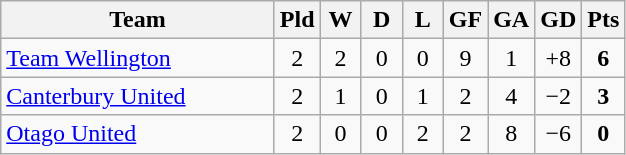<table class="wikitable" style="text-align: center;">
<tr>
<th width="175">Team</th>
<th width="20">Pld</th>
<th width="20">W</th>
<th width="20">D</th>
<th width="20">L</th>
<th width="20">GF</th>
<th width="20">GA</th>
<th width="20">GD</th>
<th width="20">Pts</th>
</tr>
<tr>
<td style="text-align:left;"> <a href='#'>Team Wellington</a></td>
<td>2</td>
<td>2</td>
<td>0</td>
<td>0</td>
<td>9</td>
<td>1</td>
<td>+8</td>
<td><strong>6</strong></td>
</tr>
<tr>
<td style="text-align:left;"> <a href='#'>Canterbury United</a></td>
<td>2</td>
<td>1</td>
<td>0</td>
<td>1</td>
<td>2</td>
<td>4</td>
<td>−2</td>
<td><strong>3</strong></td>
</tr>
<tr>
<td style="text-align:left;"> <a href='#'>Otago United</a></td>
<td>2</td>
<td>0</td>
<td>0</td>
<td>2</td>
<td>2</td>
<td>8</td>
<td>−6</td>
<td><strong>0</strong></td>
</tr>
</table>
